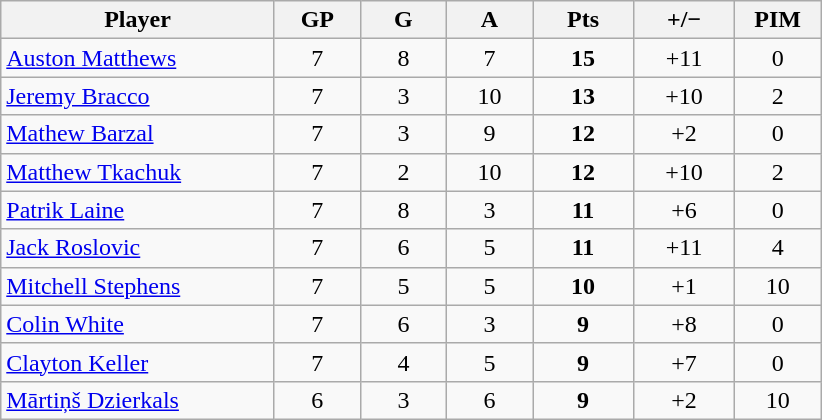<table class="wikitable sortable" style="text-align:center;">
<tr>
<th width="175px">Player</th>
<th width="50px">GP</th>
<th width="50px">G</th>
<th width="50px">A</th>
<th width="60px">Pts</th>
<th width="60px">+/−</th>
<th width="50px">PIM</th>
</tr>
<tr>
<td style="text-align:left;"> <a href='#'>Auston Matthews</a></td>
<td>7</td>
<td>8</td>
<td>7</td>
<td><strong>15</strong></td>
<td>+11</td>
<td>0</td>
</tr>
<tr>
<td style="text-align:left;"> <a href='#'>Jeremy Bracco</a></td>
<td>7</td>
<td>3</td>
<td>10</td>
<td><strong>13</strong></td>
<td>+10</td>
<td>2</td>
</tr>
<tr>
<td style="text-align:left;"> <a href='#'>Mathew Barzal</a></td>
<td>7</td>
<td>3</td>
<td>9</td>
<td><strong>12</strong></td>
<td>+2</td>
<td>0</td>
</tr>
<tr>
<td style="text-align:left;"> <a href='#'>Matthew Tkachuk</a></td>
<td>7</td>
<td>2</td>
<td>10</td>
<td><strong>12</strong></td>
<td>+10</td>
<td>2</td>
</tr>
<tr>
<td style="text-align:left;"> <a href='#'>Patrik Laine</a></td>
<td>7</td>
<td>8</td>
<td>3</td>
<td><strong>11</strong></td>
<td>+6</td>
<td>0</td>
</tr>
<tr>
<td style="text-align:left;"> <a href='#'>Jack Roslovic</a></td>
<td>7</td>
<td>6</td>
<td>5</td>
<td><strong>11</strong></td>
<td>+11</td>
<td>4</td>
</tr>
<tr>
<td style="text-align:left;"> <a href='#'>Mitchell Stephens</a></td>
<td>7</td>
<td>5</td>
<td>5</td>
<td><strong>10</strong></td>
<td>+1</td>
<td>10</td>
</tr>
<tr>
<td style="text-align:left;"> <a href='#'>Colin White</a></td>
<td>7</td>
<td>6</td>
<td>3</td>
<td><strong>9</strong></td>
<td>+8</td>
<td>0</td>
</tr>
<tr>
<td style="text-align:left;"> <a href='#'>Clayton Keller</a></td>
<td>7</td>
<td>4</td>
<td>5</td>
<td><strong>9</strong></td>
<td>+7</td>
<td>0</td>
</tr>
<tr>
<td style="text-align:left;"> <a href='#'>Mārtiņš Dzierkals</a></td>
<td>6</td>
<td>3</td>
<td>6</td>
<td><strong>9</strong></td>
<td>+2</td>
<td>10</td>
</tr>
</table>
